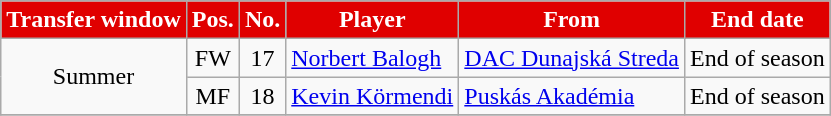<table class="wikitable plainrowheaders sortable">
<tr>
<th style="background-color:#E00000;color:white">Transfer window</th>
<th style="background-color:#E00000;color:white">Pos.</th>
<th style="background-color:#E00000;color:white">No.</th>
<th style="background-color:#E00000;color:white">Player</th>
<th style="background-color:#E00000;color:white">From</th>
<th style="background-color:#E00000;color:white">End date</th>
</tr>
<tr>
<td rowspan="2" style="text-align:center;">Summer</td>
<td style="text-align:center;">FW</td>
<td style="text-align:center;">17</td>
<td style="text-align:left;"> <a href='#'>Norbert Balogh</a></td>
<td style="text-align:left;"> <a href='#'>DAC Dunajská Streda</a></td>
<td style="text-align:center;">End of season</td>
</tr>
<tr>
<td style="text-align:center;">MF</td>
<td style="text-align:center;">18</td>
<td style="text-align:left;"> <a href='#'>Kevin Körmendi</a></td>
<td style="text-align:left;"><a href='#'>Puskás Akadémia</a></td>
<td style="text-align:center;">End of season</td>
</tr>
<tr>
</tr>
</table>
